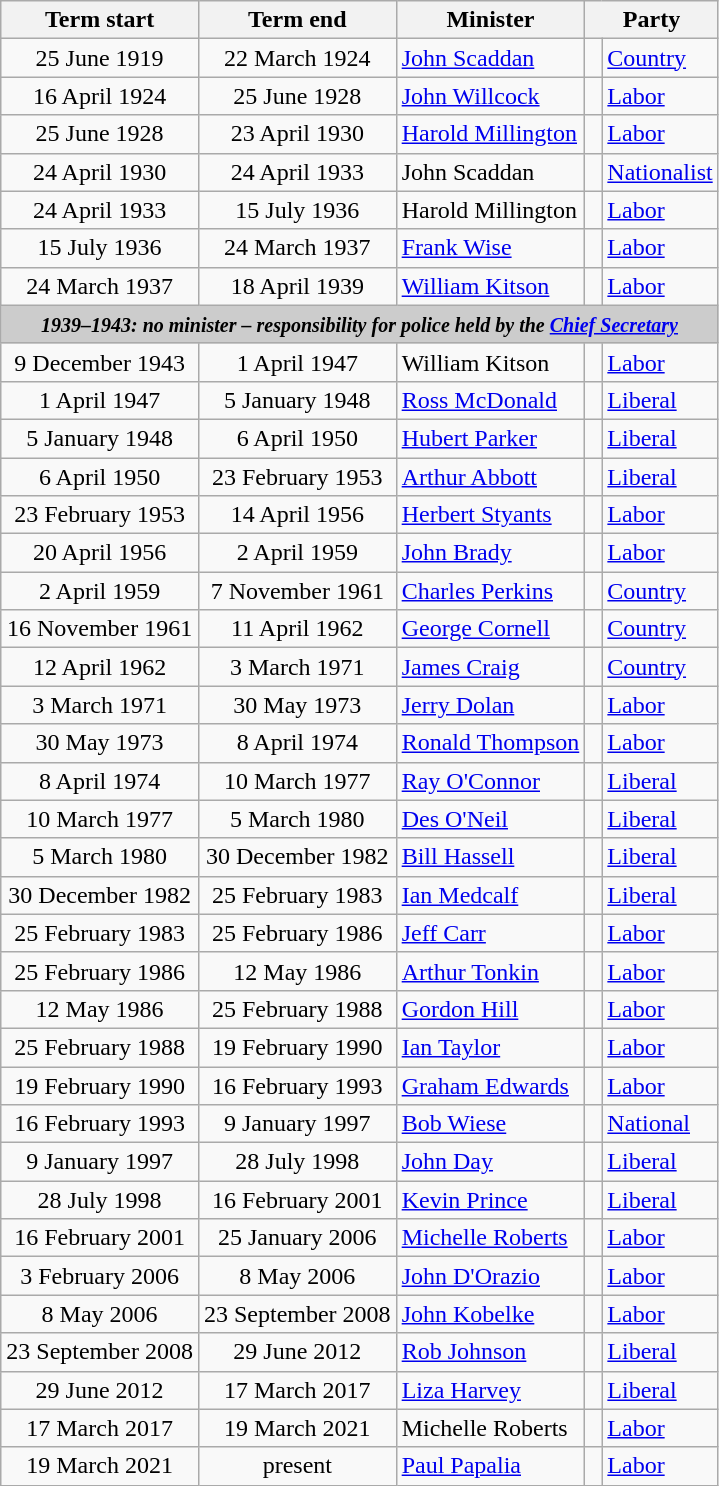<table class="wikitable">
<tr>
<th>Term start</th>
<th>Term end</th>
<th>Minister</th>
<th colspan="2">Party</th>
</tr>
<tr>
<td align=center>25 June 1919</td>
<td align=center>22 March 1924</td>
<td><a href='#'>John Scaddan</a></td>
<td> </td>
<td><a href='#'>Country</a></td>
</tr>
<tr>
<td align=center>16 April 1924</td>
<td align=center>25 June 1928</td>
<td><a href='#'>John Willcock</a></td>
<td> </td>
<td><a href='#'>Labor</a></td>
</tr>
<tr>
<td align=center>25 June 1928</td>
<td align=center>23 April 1930</td>
<td><a href='#'>Harold Millington</a></td>
<td> </td>
<td><a href='#'>Labor</a></td>
</tr>
<tr>
<td align=center>24 April 1930</td>
<td align=center>24 April 1933</td>
<td>John Scaddan </td>
<td> </td>
<td><a href='#'>Nationalist</a></td>
</tr>
<tr>
<td align=center>24 April 1933</td>
<td align=center>15 July 1936</td>
<td>Harold Millington </td>
<td> </td>
<td><a href='#'>Labor</a></td>
</tr>
<tr>
<td align=center>15 July 1936</td>
<td align=center>24 March 1937</td>
<td><a href='#'>Frank Wise</a></td>
<td> </td>
<td><a href='#'>Labor</a></td>
</tr>
<tr>
<td align=center>24 March 1937</td>
<td align=center>18 April 1939</td>
<td><a href='#'>William Kitson</a></td>
<td> </td>
<td><a href='#'>Labor</a></td>
</tr>
<tr>
<th colspan=5 style="background: #cccccc;"><small><strong><em>1939–1943: no minister – responsibility for police held by the <a href='#'>Chief Secretary</a></em></strong></small></th>
</tr>
<tr>
<td align=center>9 December 1943</td>
<td align=center>1 April 1947</td>
<td>William Kitson </td>
<td> </td>
<td><a href='#'>Labor</a></td>
</tr>
<tr>
<td align=center>1 April 1947</td>
<td align=center>5 January 1948</td>
<td><a href='#'>Ross McDonald</a></td>
<td> </td>
<td><a href='#'>Liberal</a></td>
</tr>
<tr>
<td align=center>5 January 1948</td>
<td align=center>6 April 1950</td>
<td><a href='#'>Hubert Parker</a></td>
<td> </td>
<td><a href='#'>Liberal</a></td>
</tr>
<tr>
<td align=center>6 April 1950</td>
<td align=center>23 February 1953</td>
<td><a href='#'>Arthur Abbott</a></td>
<td> </td>
<td><a href='#'>Liberal</a></td>
</tr>
<tr>
<td align=center>23 February 1953</td>
<td align=center>14 April 1956</td>
<td><a href='#'>Herbert Styants</a></td>
<td> </td>
<td><a href='#'>Labor</a></td>
</tr>
<tr>
<td align=center>20 April 1956</td>
<td align=center>2 April 1959</td>
<td><a href='#'>John Brady</a></td>
<td> </td>
<td><a href='#'>Labor</a></td>
</tr>
<tr>
<td align=center>2 April 1959</td>
<td align=center>7 November 1961</td>
<td><a href='#'>Charles Perkins</a></td>
<td> </td>
<td><a href='#'>Country</a></td>
</tr>
<tr>
<td align=center>16 November 1961</td>
<td align=center>11 April 1962</td>
<td><a href='#'>George Cornell</a></td>
<td> </td>
<td><a href='#'>Country</a></td>
</tr>
<tr>
<td align=center>12 April 1962</td>
<td align=center>3 March 1971</td>
<td><a href='#'>James Craig</a></td>
<td> </td>
<td><a href='#'>Country</a></td>
</tr>
<tr>
<td align=center>3 March 1971</td>
<td align=center>30 May 1973</td>
<td><a href='#'>Jerry Dolan</a></td>
<td> </td>
<td><a href='#'>Labor</a></td>
</tr>
<tr>
<td align=center>30 May 1973</td>
<td align=center>8 April 1974</td>
<td><a href='#'>Ronald Thompson</a></td>
<td> </td>
<td><a href='#'>Labor</a></td>
</tr>
<tr>
<td align=center>8 April 1974</td>
<td align=center>10 March 1977</td>
<td><a href='#'>Ray O'Connor</a></td>
<td> </td>
<td><a href='#'>Liberal</a></td>
</tr>
<tr>
<td align=center>10 March 1977</td>
<td align=center>5 March 1980</td>
<td><a href='#'>Des O'Neil</a></td>
<td> </td>
<td><a href='#'>Liberal</a></td>
</tr>
<tr>
<td align=center>5 March 1980</td>
<td align=center>30 December 1982</td>
<td><a href='#'>Bill Hassell</a></td>
<td> </td>
<td><a href='#'>Liberal</a></td>
</tr>
<tr>
<td align=center>30 December 1982</td>
<td align=center>25 February 1983</td>
<td><a href='#'>Ian Medcalf</a></td>
<td> </td>
<td><a href='#'>Liberal</a></td>
</tr>
<tr>
<td align=center>25 February 1983</td>
<td align=center>25 February 1986</td>
<td><a href='#'>Jeff Carr</a></td>
<td> </td>
<td><a href='#'>Labor</a></td>
</tr>
<tr>
<td align=center>25 February 1986</td>
<td align=center>12 May 1986</td>
<td><a href='#'>Arthur Tonkin</a></td>
<td> </td>
<td><a href='#'>Labor</a></td>
</tr>
<tr>
<td align=center>12 May 1986</td>
<td align=center>25 February 1988</td>
<td><a href='#'>Gordon Hill</a></td>
<td> </td>
<td><a href='#'>Labor</a></td>
</tr>
<tr>
<td align=center>25 February 1988</td>
<td align=center>19 February 1990</td>
<td><a href='#'>Ian Taylor</a></td>
<td> </td>
<td><a href='#'>Labor</a></td>
</tr>
<tr>
<td align=center>19 February 1990</td>
<td align=center>16 February 1993</td>
<td><a href='#'>Graham Edwards</a></td>
<td> </td>
<td><a href='#'>Labor</a></td>
</tr>
<tr>
<td align=center>16 February 1993</td>
<td align=center>9 January 1997</td>
<td><a href='#'>Bob Wiese</a></td>
<td> </td>
<td><a href='#'>National</a></td>
</tr>
<tr>
<td align=center>9 January 1997</td>
<td align=center>28 July 1998</td>
<td><a href='#'>John Day</a></td>
<td> </td>
<td><a href='#'>Liberal</a></td>
</tr>
<tr>
<td align=center>28 July 1998</td>
<td align=center>16 February 2001</td>
<td><a href='#'>Kevin Prince</a></td>
<td> </td>
<td><a href='#'>Liberal</a></td>
</tr>
<tr>
<td align=center>16 February 2001</td>
<td align=center>25 January 2006</td>
<td><a href='#'>Michelle Roberts</a></td>
<td> </td>
<td><a href='#'>Labor</a></td>
</tr>
<tr>
<td align=center>3 February 2006</td>
<td align=center>8 May 2006</td>
<td><a href='#'>John D'Orazio</a></td>
<td> </td>
<td><a href='#'>Labor</a></td>
</tr>
<tr>
<td align=center>8 May 2006</td>
<td align=center>23 September 2008</td>
<td><a href='#'>John Kobelke</a></td>
<td> </td>
<td><a href='#'>Labor</a></td>
</tr>
<tr>
<td align=center>23 September 2008</td>
<td align=center>29 June 2012</td>
<td><a href='#'>Rob Johnson</a></td>
<td> </td>
<td><a href='#'>Liberal</a></td>
</tr>
<tr>
<td align=center>29 June 2012</td>
<td align=center>17 March 2017</td>
<td><a href='#'>Liza Harvey</a></td>
<td> </td>
<td><a href='#'>Liberal</a></td>
</tr>
<tr>
<td align=center>17 March 2017</td>
<td align=center>19 March 2021</td>
<td>Michelle Roberts </td>
<td> </td>
<td><a href='#'>Labor</a></td>
</tr>
<tr>
<td align=center>19 March 2021</td>
<td align=center>present</td>
<td><a href='#'>Paul Papalia</a></td>
<td> </td>
<td><a href='#'>Labor</a></td>
</tr>
</table>
